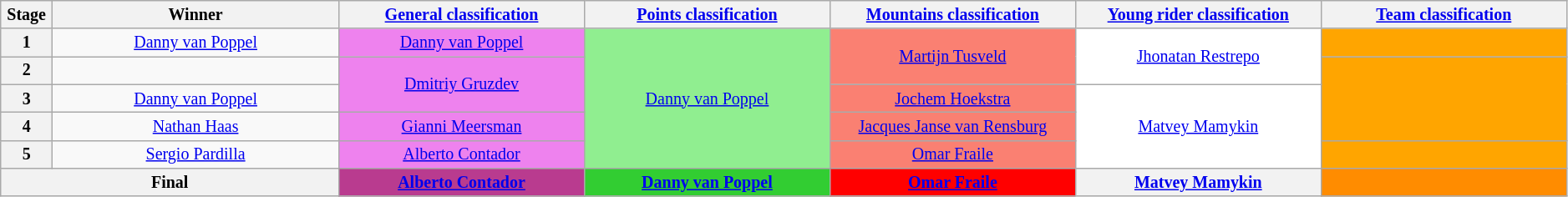<table class="wikitable" style="text-align: center; font-size:smaller;">
<tr>
<th style="width:1%;">Stage</th>
<th style="width:14%;">Winner</th>
<th style="width:12%;"><a href='#'>General classification</a><br></th>
<th style="width:12%;"><a href='#'>Points classification</a><br></th>
<th style="width:12%;"><a href='#'>Mountains classification</a><br></th>
<th style="width:12%;"><a href='#'>Young rider classification</a><br></th>
<th style="width:12%;"><a href='#'>Team classification</a></th>
</tr>
<tr>
<th>1</th>
<td><a href='#'>Danny van Poppel</a></td>
<td style="background:violet"><a href='#'>Danny van Poppel</a></td>
<td style="background:lightgreen;" rowspan=5><a href='#'>Danny van Poppel</a></td>
<td style="background:salmon;" rowspan=2><a href='#'>Martijn Tusveld</a></td>
<td style="background:white;"  rowspan=2><a href='#'>Jhonatan Restrepo</a></td>
<td style="background:orange;"></td>
</tr>
<tr>
<th>2</th>
<td></td>
<td style="background:violet" rowspan=2><a href='#'>Dmitriy Gruzdev</a></td>
<td style="background:orange;" rowspan=3></td>
</tr>
<tr>
<th>3</th>
<td><a href='#'>Danny van Poppel</a></td>
<td style="background:salmon;"><a href='#'>Jochem Hoekstra</a></td>
<td style="background:white;" rowspan=3><a href='#'>Matvey Mamykin</a></td>
</tr>
<tr>
<th>4</th>
<td><a href='#'>Nathan Haas</a></td>
<td style="background:violet"><a href='#'>Gianni Meersman</a></td>
<td style="background:salmon;"><a href='#'>Jacques Janse van Rensburg</a></td>
</tr>
<tr>
<th>5</th>
<td><a href='#'>Sergio Pardilla</a></td>
<td style="background:violet"><a href='#'>Alberto Contador</a></td>
<td style="background:salmon;"><a href='#'>Omar Fraile</a></td>
<td style="background:orange;"></td>
</tr>
<tr>
<th colspan=2><strong>Final</strong></th>
<th style="background:#B93B8F;"><a href='#'>Alberto Contador</a></th>
<th style="background:limegreen;"><a href='#'>Danny van Poppel</a></th>
<th style="background:red;"><a href='#'>Omar Fraile</a></th>
<th style="background:offwhite"><a href='#'>Matvey Mamykin</a></th>
<th style="background:darkorange;"></th>
</tr>
</table>
